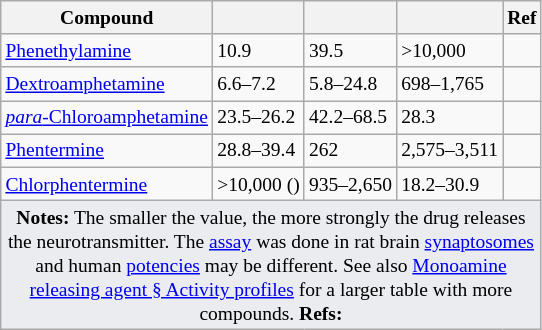<table class="wikitable floatright" style="font-size:small;">
<tr>
<th>Compound</th>
<th data-sort-type="number"></th>
<th data-sort-type="number"></th>
<th data-sort-type="number"></th>
<th>Ref</th>
</tr>
<tr>
<td><a href='#'>Phenethylamine</a></td>
<td>10.9</td>
<td>39.5</td>
<td>>10,000</td>
<td></td>
</tr>
<tr>
<td><a href='#'>Dextroamphetamine</a></td>
<td>6.6–7.2</td>
<td>5.8–24.8</td>
<td>698–1,765</td>
<td></td>
</tr>
<tr>
<td><a href='#'><em>para</em>-Chloroamphetamine</a></td>
<td>23.5–26.2</td>
<td>42.2–68.5</td>
<td>28.3</td>
<td></td>
</tr>
<tr>
<td><a href='#'>Phentermine</a></td>
<td>28.8–39.4</td>
<td>262</td>
<td>2,575–3,511</td>
<td></td>
</tr>
<tr>
<td><a href='#'>Chlorphentermine</a></td>
<td>>10,000 ()</td>
<td>935–2,650</td>
<td>18.2–30.9</td>
<td></td>
</tr>
<tr>
<td colspan="7" style="width: 1px; background-color:#eaecf0; text-align: center;"><strong>Notes:</strong> The smaller the value, the more strongly the drug releases the neurotransmitter. The <a href='#'>assay</a> was done in rat brain <a href='#'>synaptosomes</a> and human <a href='#'>potencies</a> may be different. See also <a href='#'>Monoamine releasing agent § Activity profiles</a> for a larger table with more compounds. <strong>Refs:</strong> </td>
</tr>
</table>
